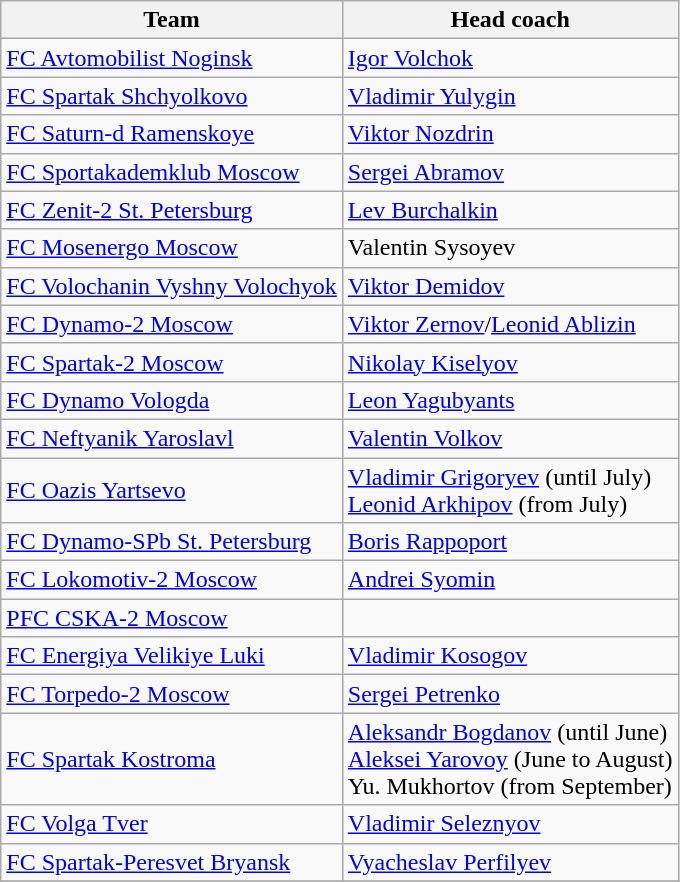<table class="wikitable">
<tr>
<th>Team</th>
<th>Head coach</th>
</tr>
<tr>
<td><a href='#'>FC Avtomobilist Noginsk</a></td>
<td><a href='#'>Igor Volchok</a></td>
</tr>
<tr>
<td><a href='#'>FC Spartak Shchyolkovo</a></td>
<td><a href='#'>Vladimir Yulygin</a></td>
</tr>
<tr>
<td><a href='#'>FC Saturn-d Ramenskoye</a></td>
<td><a href='#'>Viktor Nozdrin</a></td>
</tr>
<tr>
<td><a href='#'>FC Sportakademklub Moscow</a></td>
<td><a href='#'>Sergei Abramov</a></td>
</tr>
<tr>
<td><a href='#'>FC Zenit-2 St. Petersburg</a></td>
<td><a href='#'>Lev Burchalkin</a></td>
</tr>
<tr>
<td><a href='#'>FC Mosenergo Moscow</a></td>
<td>Valentin Sysoyev</td>
</tr>
<tr>
<td><a href='#'>FC Volochanin Vyshny Volochyok</a></td>
<td><a href='#'>Viktor Demidov</a></td>
</tr>
<tr>
<td><a href='#'>FC Dynamo-2 Moscow</a></td>
<td><a href='#'>Viktor Zernov</a>/<a href='#'>Leonid Ablizin</a></td>
</tr>
<tr>
<td><a href='#'>FC Spartak-2 Moscow</a></td>
<td><a href='#'>Nikolay Kiselyov</a></td>
</tr>
<tr>
<td><a href='#'>FC Dynamo Vologda</a></td>
<td><a href='#'>Leon Yagubyants</a></td>
</tr>
<tr>
<td><a href='#'>FC Neftyanik Yaroslavl</a></td>
<td><a href='#'>Valentin Volkov</a></td>
</tr>
<tr>
<td><a href='#'>FC Oazis Yartsevo</a></td>
<td><a href='#'>Vladimir Grigoryev</a> (until July)<br><a href='#'>Leonid Arkhipov</a> (from July)</td>
</tr>
<tr>
<td><a href='#'>FC Dynamo-SPb St. Petersburg</a></td>
<td><a href='#'>Boris Rappoport</a></td>
</tr>
<tr>
<td><a href='#'>FC Lokomotiv-2 Moscow</a></td>
<td><a href='#'>Andrei Syomin</a></td>
</tr>
<tr>
<td><a href='#'>PFC CSKA-2 Moscow</a></td>
<td></td>
</tr>
<tr>
<td><a href='#'>FC Energiya Velikiye Luki</a></td>
<td><a href='#'>Vladimir Kosogov</a></td>
</tr>
<tr>
<td><a href='#'>FC Torpedo-2 Moscow</a></td>
<td><a href='#'>Sergei Petrenko</a></td>
</tr>
<tr>
<td><a href='#'>FC Spartak Kostroma</a></td>
<td><a href='#'>Aleksandr Bogdanov</a> (until June)<br><a href='#'>Aleksei Yarovoy</a> (June to August)<br>Yu. Mukhortov (from September)</td>
</tr>
<tr>
<td><a href='#'>FC Volga Tver</a></td>
<td><a href='#'>Vladimir Seleznyov</a></td>
</tr>
<tr>
<td><a href='#'>FC Spartak-Peresvet Bryansk</a></td>
<td><a href='#'>Vyacheslav Perfilyev</a></td>
</tr>
<tr>
</tr>
</table>
